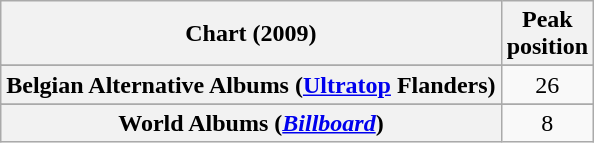<table class="wikitable sortable plainrowheaders" style="text-align:center;">
<tr>
<th scope="col">Chart (2009)</th>
<th scope="col">Peak<br>position</th>
</tr>
<tr>
</tr>
<tr>
<th scope="row">Belgian Alternative Albums (<a href='#'>Ultratop</a> Flanders)</th>
<td>26</td>
</tr>
<tr>
</tr>
<tr>
<th scope="row">World Albums (<em><a href='#'>Billboard</a></em>)</th>
<td>8</td>
</tr>
</table>
